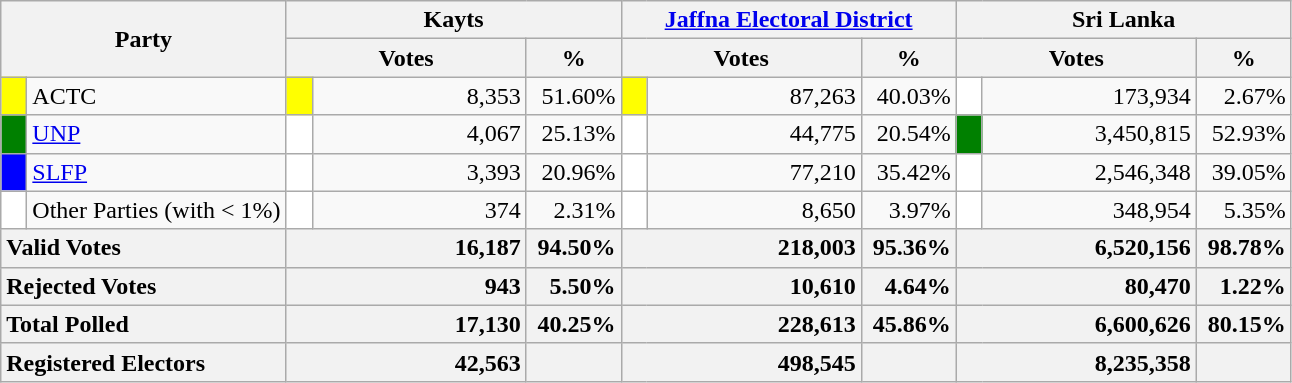<table class="wikitable">
<tr>
<th colspan="2" width="144px"rowspan="2">Party</th>
<th colspan="3" width="216px">Kayts</th>
<th colspan="3" width="216px"><a href='#'>Jaffna Electoral District</a></th>
<th colspan="3" width="216px">Sri Lanka</th>
</tr>
<tr>
<th colspan="2" width="144px">Votes</th>
<th>%</th>
<th colspan="2" width="144px">Votes</th>
<th>%</th>
<th colspan="2" width="144px">Votes</th>
<th>%</th>
</tr>
<tr>
<td style="background-color:yellow;" width="10px"></td>
<td style="text-align:left;">ACTC</td>
<td style="background-color:yellow;" width="10px"></td>
<td style="text-align:right;">8,353</td>
<td style="text-align:right;">51.60%</td>
<td style="background-color:yellow;" width="10px"></td>
<td style="text-align:right;">87,263</td>
<td style="text-align:right;">40.03%</td>
<td style="background-color:white;" width="10px"></td>
<td style="text-align:right;">173,934</td>
<td style="text-align:right;">2.67%</td>
</tr>
<tr>
<td style="background-color:green;" width="10px"></td>
<td style="text-align:left;"><a href='#'>UNP</a></td>
<td style="background-color:white;" width="10px"></td>
<td style="text-align:right;">4,067</td>
<td style="text-align:right;">25.13%</td>
<td style="background-color:white;" width="10px"></td>
<td style="text-align:right;">44,775</td>
<td style="text-align:right;">20.54%</td>
<td style="background-color:green;" width="10px"></td>
<td style="text-align:right;">3,450,815</td>
<td style="text-align:right;">52.93%</td>
</tr>
<tr>
<td style="background-color:blue;" width="10px"></td>
<td style="text-align:left;"><a href='#'>SLFP</a></td>
<td style="background-color:white;" width="10px"></td>
<td style="text-align:right;">3,393</td>
<td style="text-align:right;">20.96%</td>
<td style="background-color:white;" width="10px"></td>
<td style="text-align:right;">77,210</td>
<td style="text-align:right;">35.42%</td>
<td style="background-color:white;" width="10px"></td>
<td style="text-align:right;">2,546,348</td>
<td style="text-align:right;">39.05%</td>
</tr>
<tr>
<td style="background-color:white;" width="10px"></td>
<td style="text-align:left;">Other Parties (with < 1%)</td>
<td style="background-color:white;" width="10px"></td>
<td style="text-align:right;">374</td>
<td style="text-align:right;">2.31%</td>
<td style="background-color:white;" width="10px"></td>
<td style="text-align:right;">8,650</td>
<td style="text-align:right;">3.97%</td>
<td style="background-color:white;" width="10px"></td>
<td style="text-align:right;">348,954</td>
<td style="text-align:right;">5.35%</td>
</tr>
<tr>
<th colspan="2" width="144px"style="text-align:left;">Valid Votes</th>
<th style="text-align:right;"colspan="2" width="144px">16,187</th>
<th style="text-align:right;">94.50%</th>
<th style="text-align:right;"colspan="2" width="144px">218,003</th>
<th style="text-align:right;">95.36%</th>
<th style="text-align:right;"colspan="2" width="144px">6,520,156</th>
<th style="text-align:right;">98.78%</th>
</tr>
<tr>
<th colspan="2" width="144px"style="text-align:left;">Rejected Votes</th>
<th style="text-align:right;"colspan="2" width="144px">943</th>
<th style="text-align:right;">5.50%</th>
<th style="text-align:right;"colspan="2" width="144px">10,610</th>
<th style="text-align:right;">4.64%</th>
<th style="text-align:right;"colspan="2" width="144px">80,470</th>
<th style="text-align:right;">1.22%</th>
</tr>
<tr>
<th colspan="2" width="144px"style="text-align:left;">Total Polled</th>
<th style="text-align:right;"colspan="2" width="144px">17,130</th>
<th style="text-align:right;">40.25%</th>
<th style="text-align:right;"colspan="2" width="144px">228,613</th>
<th style="text-align:right;">45.86%</th>
<th style="text-align:right;"colspan="2" width="144px">6,600,626</th>
<th style="text-align:right;">80.15%</th>
</tr>
<tr>
<th colspan="2" width="144px"style="text-align:left;">Registered Electors</th>
<th style="text-align:right;"colspan="2" width="144px">42,563</th>
<th></th>
<th style="text-align:right;"colspan="2" width="144px">498,545</th>
<th></th>
<th style="text-align:right;"colspan="2" width="144px">8,235,358</th>
<th></th>
</tr>
</table>
